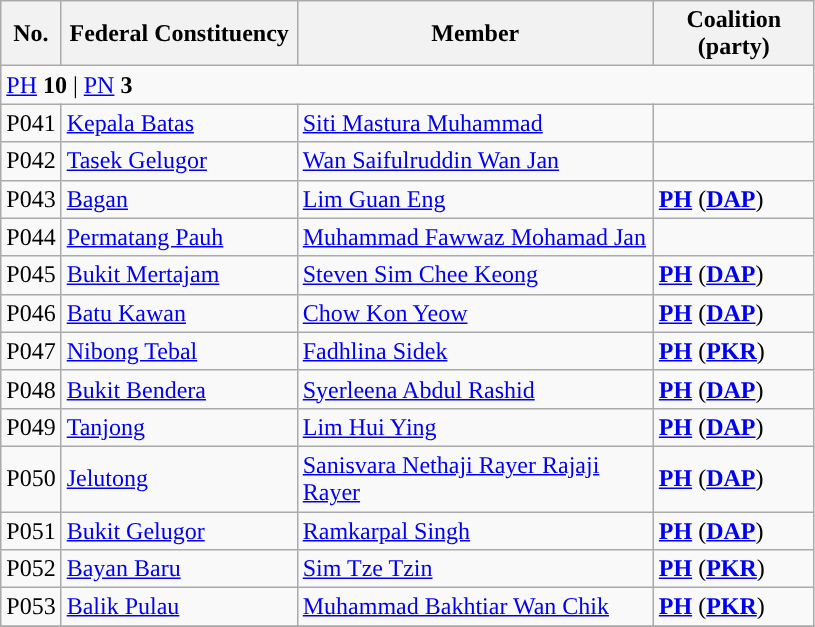<table class="wikitable sortable">
<tr>
<th style="width:30px;">No.</th>
<th style="width:150px;">Federal Constituency</th>
<th style="width:230px;">Member</th>
<th style="width:100px;">Coalition (party)</th>
</tr>
<tr>
<td colspan="4"><a href='#'>PH</a> <strong>10</strong> | <a href='#'>PN</a> <strong>3</strong></td>
</tr>
<tr>
<td>P041</td>
<td><a href='#'>Kepala Batas</a></td>
<td><a href='#'>Siti Mastura Muhammad</a></td>
<td></td>
</tr>
<tr>
<td>P042</td>
<td><a href='#'>Tasek Gelugor</a></td>
<td><a href='#'>Wan Saifulruddin Wan Jan</a></td>
<td></td>
</tr>
<tr>
<td>P043</td>
<td><a href='#'>Bagan</a></td>
<td><a href='#'>Lim Guan Eng</a></td>
<td><strong><a href='#'>PH</a></strong> (<strong><a href='#'>DAP</a></strong>)</td>
</tr>
<tr>
<td>P044</td>
<td><a href='#'>Permatang Pauh</a></td>
<td><a href='#'>Muhammad Fawwaz Mohamad Jan</a></td>
<td></td>
</tr>
<tr>
<td>P045</td>
<td><a href='#'>Bukit Mertajam</a></td>
<td><a href='#'>Steven Sim Chee Keong</a></td>
<td><strong><a href='#'>PH</a></strong> (<strong><a href='#'>DAP</a></strong>)</td>
</tr>
<tr>
<td>P046</td>
<td><a href='#'>Batu Kawan</a></td>
<td><a href='#'>Chow Kon Yeow</a></td>
<td><strong><a href='#'>PH</a></strong> (<strong><a href='#'>DAP</a></strong>)</td>
</tr>
<tr>
<td>P047</td>
<td><a href='#'>Nibong Tebal</a></td>
<td><a href='#'>Fadhlina Sidek</a></td>
<td><strong><a href='#'>PH</a></strong> (<strong><a href='#'>PKR</a></strong>)</td>
</tr>
<tr>
<td>P048</td>
<td><a href='#'>Bukit Bendera</a></td>
<td><a href='#'>Syerleena Abdul Rashid</a></td>
<td><strong><a href='#'>PH</a></strong> (<strong><a href='#'>DAP</a></strong>)</td>
</tr>
<tr>
<td>P049</td>
<td><a href='#'>Tanjong</a></td>
<td><a href='#'>Lim Hui Ying</a></td>
<td><strong><a href='#'>PH</a></strong> (<strong><a href='#'>DAP</a></strong>)</td>
</tr>
<tr>
<td>P050</td>
<td><a href='#'>Jelutong</a></td>
<td><a href='#'>Sanisvara Nethaji Rayer Rajaji Rayer</a></td>
<td><strong><a href='#'>PH</a></strong> (<strong><a href='#'>DAP</a></strong>)</td>
</tr>
<tr>
<td>P051</td>
<td><a href='#'>Bukit Gelugor</a></td>
<td><a href='#'>Ramkarpal Singh</a></td>
<td><strong><a href='#'>PH</a></strong> (<strong><a href='#'>DAP</a></strong>)</td>
</tr>
<tr>
<td>P052</td>
<td><a href='#'>Bayan Baru</a></td>
<td><a href='#'>Sim Tze Tzin</a></td>
<td><strong><a href='#'>PH</a></strong> (<strong><a href='#'>PKR</a></strong>)</td>
</tr>
<tr>
<td>P053</td>
<td><a href='#'>Balik Pulau</a></td>
<td><a href='#'>Muhammad Bakhtiar Wan Chik</a></td>
<td><strong><a href='#'>PH</a></strong> (<strong><a href='#'>PKR</a></strong>)</td>
</tr>
<tr>
</tr>
</table>
